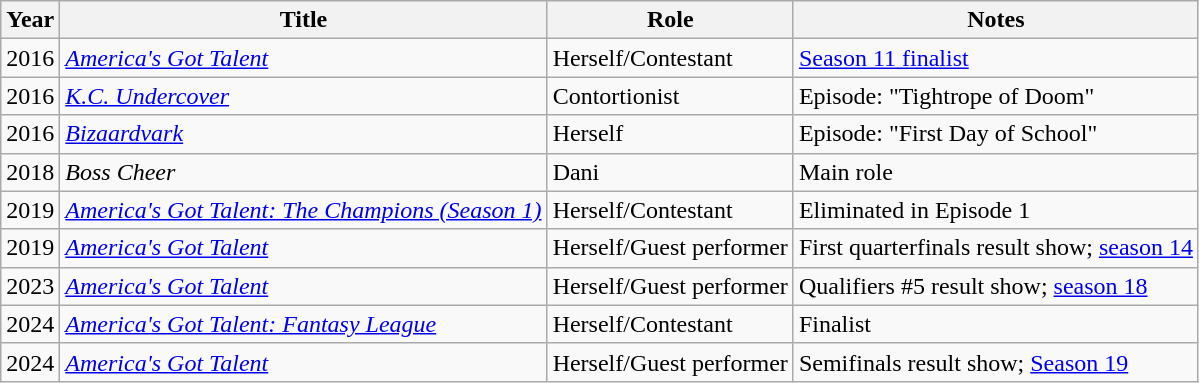<table class = "wikitable sortable">
<tr>
<th>Year</th>
<th>Title</th>
<th>Role</th>
<th class = "unsortable">Notes</th>
</tr>
<tr>
<td>2016</td>
<td><em><a href='#'>America's Got Talent</a></em></td>
<td>Herself/Contestant</td>
<td><a href='#'>Season 11 finalist</a></td>
</tr>
<tr>
<td>2016</td>
<td><em><a href='#'>K.C. Undercover</a></em></td>
<td>Contortionist</td>
<td>Episode: "Tightrope of Doom"</td>
</tr>
<tr>
<td>2016</td>
<td><em><a href='#'>Bizaardvark</a></em></td>
<td>Herself</td>
<td>Episode: "First Day of School"</td>
</tr>
<tr>
<td>2018</td>
<td><em>Boss Cheer</em></td>
<td>Dani</td>
<td>Main role</td>
</tr>
<tr>
<td>2019</td>
<td><em><a href='#'>America's Got Talent: The Champions (Season 1)</a></em></td>
<td>Herself/Contestant</td>
<td>Eliminated in Episode 1</td>
</tr>
<tr>
<td>2019</td>
<td><em><a href='#'>America's Got Talent</a></em></td>
<td>Herself/Guest performer</td>
<td>First quarterfinals result show; <a href='#'>season 14</a></td>
</tr>
<tr>
<td>2023</td>
<td><em><a href='#'>America's Got Talent</a></em></td>
<td>Herself/Guest performer</td>
<td>Qualifiers #5 result show; <a href='#'>season 18</a></td>
</tr>
<tr>
<td>2024</td>
<td><em><a href='#'>America's Got Talent: Fantasy League</a></em></td>
<td>Herself/Contestant</td>
<td>Finalist</td>
</tr>
<tr>
<td>2024</td>
<td><em><a href='#'>America's Got Talent</a></em></td>
<td>Herself/Guest performer</td>
<td>Semifinals result show; <a href='#'>Season 19</a></td>
</tr>
</table>
